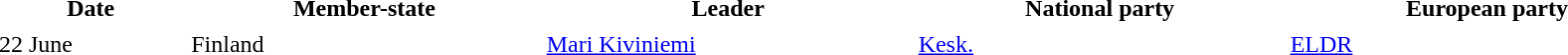<table border=0 cellpadding=2 cellspacing=2 width=90%>
<tr ----bgcolor=lightgrey>
<th>Date</th>
<th>Member-state</th>
<th>Leader</th>
<th>National party</th>
<th>European party</th>
</tr>
<tr ----bgcolor=#FFFFDD>
<td>22 June</td>
<td>Finland</td>
<td><a href='#'>Mari Kiviniemi</a></td>
<td><a href='#'>Kesk.</a></td>
<td><a href='#'>ELDR</a></td>
</tr>
</table>
